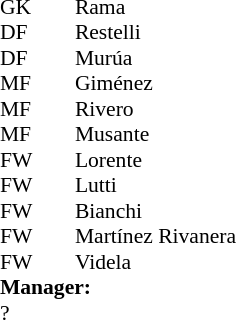<table cellspacing="0" cellpadding="0" style="font-size:90%; margin:0.2em auto;">
<tr>
<th width="25"></th>
<th width="25"></th>
</tr>
<tr>
<td>GK</td>
<td></td>
<td> Rama</td>
</tr>
<tr>
<td>DF</td>
<td></td>
<td> Restelli</td>
</tr>
<tr>
<td>DF</td>
<td></td>
<td> Murúa</td>
</tr>
<tr>
<td>MF</td>
<td></td>
<td> Giménez</td>
</tr>
<tr>
<td>MF</td>
<td></td>
<td> Rivero</td>
</tr>
<tr>
<td>MF</td>
<td></td>
<td> Musante</td>
</tr>
<tr>
<td>FW</td>
<td></td>
<td> Lorente</td>
</tr>
<tr>
<td>FW</td>
<td></td>
<td> Lutti</td>
</tr>
<tr>
<td>FW</td>
<td></td>
<td> Bianchi</td>
</tr>
<tr>
<td>FW</td>
<td></td>
<td> Martínez Rivanera</td>
</tr>
<tr>
<td>FW</td>
<td></td>
<td> Videla</td>
</tr>
<tr>
<td colspan=3><strong>Manager:</strong></td>
</tr>
<tr>
<td colspan=4> ?</td>
</tr>
</table>
